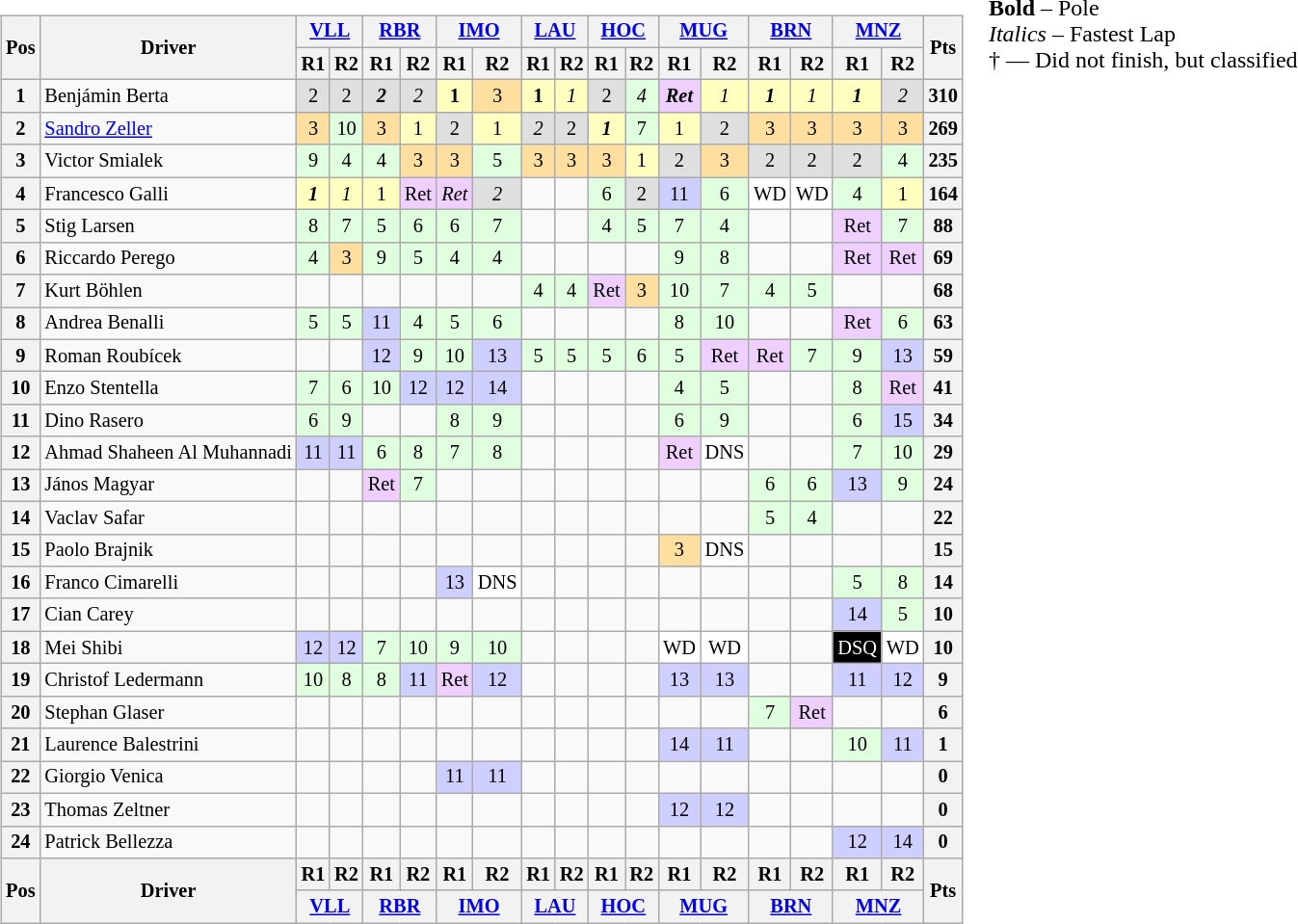<table>
<tr>
<td valign="top"><br><table class="wikitable" style="font-size:85%; text-align:center">
<tr>
<th rowspan="2" valign="middle">Pos</th>
<th rowspan="2" valign="middle">Driver</th>
<th colspan="2"><a href='#'>VLL</a><br></th>
<th colspan="2"><a href='#'>RBR</a><br></th>
<th colspan="2"><a href='#'>IMO</a><br></th>
<th colspan="2"><a href='#'>LAU</a><br></th>
<th colspan="2"><a href='#'>HOC</a><br></th>
<th colspan="2"><a href='#'>MUG</a><br></th>
<th colspan="2"><a href='#'>BRN</a><br></th>
<th colspan="2"><a href='#'>MNZ</a><br></th>
<th rowspan="2" valign="middle">Pts</th>
</tr>
<tr>
<th>R1</th>
<th>R2</th>
<th>R1</th>
<th>R2</th>
<th>R1</th>
<th>R2</th>
<th>R1</th>
<th>R2</th>
<th>R1</th>
<th>R2</th>
<th>R1</th>
<th>R2</th>
<th>R1</th>
<th>R2</th>
<th>R1</th>
<th>R2</th>
</tr>
<tr>
<th>1</th>
<td align="left"> Benjámin Berta</td>
<td style="background:#dfdfdf;">2</td>
<td style="background:#dfdfdf;">2</td>
<td style="background:#dfdfdf;"><strong><em>2</em></strong></td>
<td style="background:#dfdfdf;"><em>2</em></td>
<td style="background:#ffffbf;"><strong>1</strong></td>
<td style="background:#ffdf9f;">3</td>
<td style="background:#ffffbf;"><strong>1</strong></td>
<td style="background:#ffffbf;"><em>1</em></td>
<td style="background:#dfdfdf;">2</td>
<td style="background:#dfffdf;"><em>4</em></td>
<td style="background:#efcfff;"><strong><em>Ret</em></strong></td>
<td style="background:#ffffbf;"><em>1</em></td>
<td style="background:#ffffbf;"><strong><em>1</em></strong></td>
<td style="background:#ffffbf;"><em>1</em></td>
<td style="background:#ffffbf;"><strong><em>1</em></strong></td>
<td style="background:#dfdfdf;"><em>2</em></td>
<th>310</th>
</tr>
<tr>
<th>2</th>
<td align="left"> <a href='#'>Sandro Zeller</a></td>
<td style="background:#ffdf9f;">3</td>
<td style="background:#dfffdf;">10</td>
<td style="background:#ffdf9f;">3</td>
<td style="background:#ffffbf;">1</td>
<td style="background:#dfdfdf;">2</td>
<td style="background:#ffffbf;">1</td>
<td style="background:#dfdfdf;"><em>2</em></td>
<td style="background:#dfdfdf;">2</td>
<td style="background:#ffffbf;"><strong><em>1</em></strong></td>
<td style="background:#dfffdf;">7</td>
<td style="background:#ffffbf;">1</td>
<td style="background:#dfdfdf;">2</td>
<td style="background:#ffdf9f;">3</td>
<td style="background:#ffdf9f;">3</td>
<td style="background:#ffdf9f;">3</td>
<td style="background:#ffdf9f;">3</td>
<th>269</th>
</tr>
<tr>
<th>3</th>
<td align="left"> Victor Smialek</td>
<td style="background:#dfffdf;">9</td>
<td style="background:#dfffdf;">4</td>
<td style="background:#dfffdf;">4</td>
<td style="background:#ffdf9f;">3</td>
<td style="background:#ffdf9f;">3</td>
<td style="background:#dfffdf;">5</td>
<td style="background:#ffdf9f;">3</td>
<td style="background:#ffdf9f;">3</td>
<td style="background:#ffdf9f;">3</td>
<td style="background:#ffffbf;">1</td>
<td style="background:#dfdfdf;">2</td>
<td style="background:#ffdf9f;">3</td>
<td style="background:#dfdfdf;">2</td>
<td style="background:#dfdfdf;">2</td>
<td style="background:#dfdfdf;">2</td>
<td style="background:#dfffdf;">4</td>
<th>235</th>
</tr>
<tr>
<th>4</th>
<td align="left"> Francesco Galli</td>
<td style="background:#ffffbf;"><strong><em>1</em></strong></td>
<td style="background:#ffffbf;"><em>1</em></td>
<td style="background:#ffffbf;">1</td>
<td style="background:#efcfff;">Ret</td>
<td style="background:#efcfff;"><em>Ret</em></td>
<td style="background:#dfdfdf;"><em>2</em></td>
<td></td>
<td></td>
<td style="background:#dfffdf;">6</td>
<td style="background:#dfdfdf;">2</td>
<td style="background:#cfcfff;">11</td>
<td style="background:#dfffdf;">6</td>
<td style="background:#ffffff;">WD</td>
<td style="background:#ffffff;">WD</td>
<td style="background:#dfffdf;">4</td>
<td style="background:#ffffbf;">1</td>
<th>164</th>
</tr>
<tr>
<th>5</th>
<td align="left"> Stig Larsen</td>
<td style="background:#dfffdf;">8</td>
<td style="background:#dfffdf;">7</td>
<td style="background:#dfffdf;">5</td>
<td style="background:#dfffdf;">6</td>
<td style="background:#dfffdf;">6</td>
<td style="background:#dfffdf;">7</td>
<td></td>
<td></td>
<td style="background:#dfffdf;">4</td>
<td style="background:#dfffdf;">5</td>
<td style="background:#dfffdf;">7</td>
<td style="background:#dfffdf;">4</td>
<td></td>
<td></td>
<td style="background:#efcfff;">Ret</td>
<td style="background:#dfffdf;">7</td>
<th>88</th>
</tr>
<tr>
<th>6</th>
<td align="left"> Riccardo Perego</td>
<td style="background:#dfffdf;">4</td>
<td style="background:#ffdf9f;">3</td>
<td style="background:#dfffdf;">9</td>
<td style="background:#dfffdf;">5</td>
<td style="background:#dfffdf;">4</td>
<td style="background:#dfffdf;">4</td>
<td></td>
<td></td>
<td></td>
<td></td>
<td style="background:#dfffdf;">9</td>
<td style="background:#dfffdf;">8</td>
<td></td>
<td></td>
<td style="background:#efcfff;">Ret</td>
<td style="background:#efcfff;">Ret</td>
<th>69</th>
</tr>
<tr>
<th>7</th>
<td align="left"> Kurt Böhlen</td>
<td></td>
<td></td>
<td></td>
<td></td>
<td></td>
<td></td>
<td style="background:#dfffdf;">4</td>
<td style="background:#dfffdf;">4</td>
<td style="background:#efcfff;">Ret</td>
<td style="background:#ffdf9f;">3</td>
<td style="background:#dfffdf;">10</td>
<td style="background:#dfffdf;">7</td>
<td style="background:#dfffdf;">4</td>
<td style="background:#dfffdf;">5</td>
<td></td>
<td></td>
<th>68</th>
</tr>
<tr>
<th>8</th>
<td align="left"> Andrea Benalli</td>
<td style="background:#dfffdf;">5</td>
<td style="background:#dfffdf;">5</td>
<td style="background:#cfcfff;">11</td>
<td style="background:#dfffdf;">4</td>
<td style="background:#dfffdf;">5</td>
<td style="background:#dfffdf;">6</td>
<td></td>
<td></td>
<td></td>
<td></td>
<td style="background:#dfffdf;">8</td>
<td style="background:#dfffdf;">10</td>
<td></td>
<td></td>
<td style="background:#efcfff;">Ret</td>
<td style="background:#dfffdf;">6</td>
<th>63</th>
</tr>
<tr>
<th>9</th>
<td align="left"> Roman Roubícek</td>
<td></td>
<td></td>
<td style="background:#cfcfff;">12</td>
<td style="background:#dfffdf;">9</td>
<td style="background:#dfffdf;">10</td>
<td style="background:#cfcfff;">13</td>
<td style="background:#dfffdf;">5</td>
<td style="background:#dfffdf;">5</td>
<td style="background:#dfffdf;">5</td>
<td style="background:#dfffdf;">6</td>
<td style="background:#dfffdf;">5</td>
<td style="background:#efcfff;">Ret</td>
<td style="background:#efcfff;">Ret</td>
<td style="background:#dfffdf;">7</td>
<td style="background:#dfffdf;">9</td>
<td style="background:#cfcfff;">13</td>
<th>59</th>
</tr>
<tr>
<th>10</th>
<td align="left"> Enzo Stentella</td>
<td style="background:#dfffdf;">7</td>
<td style="background:#dfffdf;">6</td>
<td style="background:#dfffdf;">10</td>
<td style="background:#cfcfff;">12</td>
<td style="background:#cfcfff;">12</td>
<td style="background:#cfcfff;">14</td>
<td></td>
<td></td>
<td></td>
<td></td>
<td style="background:#dfffdf;">4</td>
<td style="background:#dfffdf;">5</td>
<td></td>
<td></td>
<td style="background:#dfffdf;">8</td>
<td style="background:#efcfff;">Ret</td>
<th>41</th>
</tr>
<tr>
<th>11</th>
<td align="left"> Dino Rasero</td>
<td style="background:#dfffdf;">6</td>
<td style="background:#dfffdf;">9</td>
<td></td>
<td></td>
<td style="background:#dfffdf;">8</td>
<td style="background:#dfffdf;">9</td>
<td></td>
<td></td>
<td></td>
<td></td>
<td style="background:#dfffdf;">6</td>
<td style="background:#dfffdf;">9</td>
<td></td>
<td></td>
<td style="background:#dfffdf;">6</td>
<td style="background:#cfcfff;">15</td>
<th>34</th>
</tr>
<tr>
<th>12</th>
<td align="left"> Ahmad Shaheen Al Muhannadi</td>
<td style="background:#cfcfff;">11</td>
<td style="background:#cfcfff;">11</td>
<td style="background:#dfffdf;">6</td>
<td style="background:#dfffdf;">8</td>
<td style="background:#dfffdf;">7</td>
<td style="background:#dfffdf;">8</td>
<td></td>
<td></td>
<td></td>
<td></td>
<td style="background:#efcfff;">Ret</td>
<td style="background:#ffffff;">DNS</td>
<td></td>
<td></td>
<td style="background:#dfffdf;">7</td>
<td style="background:#dfffdf;">10</td>
<th>29</th>
</tr>
<tr>
<th>13</th>
<td align="left"> János Magyar</td>
<td></td>
<td></td>
<td style="background:#efcfff;">Ret</td>
<td style="background:#dfffdf;">7</td>
<td></td>
<td></td>
<td></td>
<td></td>
<td></td>
<td></td>
<td></td>
<td></td>
<td style="background:#dfffdf;">6</td>
<td style="background:#dfffdf;">6</td>
<td style="background:#cfcfff;">13</td>
<td style="background:#dfffdf;">9</td>
<th>24</th>
</tr>
<tr>
<th>14</th>
<td align="left"> Vaclav Safar</td>
<td></td>
<td></td>
<td></td>
<td></td>
<td></td>
<td></td>
<td></td>
<td></td>
<td></td>
<td></td>
<td></td>
<td></td>
<td style="background:#dfffdf;">5</td>
<td style="background:#dfffdf;">4</td>
<td></td>
<td></td>
<th>22</th>
</tr>
<tr>
<th>15</th>
<td align="left"> Paolo Brajnik</td>
<td></td>
<td></td>
<td></td>
<td></td>
<td></td>
<td></td>
<td></td>
<td></td>
<td></td>
<td></td>
<td style="background:#ffdf9f;">3</td>
<td style="background:#ffffff;">DNS</td>
<td></td>
<td></td>
<td></td>
<td></td>
<th>15</th>
</tr>
<tr>
<th>16</th>
<td align="left"> Franco Cimarelli</td>
<td></td>
<td></td>
<td></td>
<td></td>
<td style="background:#cfcfff;">13</td>
<td style="background:#ffffff;">DNS</td>
<td></td>
<td></td>
<td></td>
<td></td>
<td></td>
<td></td>
<td></td>
<td></td>
<td style="background:#dfffdf;">5</td>
<td style="background:#dfffdf;">8</td>
<th>14</th>
</tr>
<tr>
<th>17</th>
<td align="left"> Cian Carey</td>
<td></td>
<td></td>
<td></td>
<td></td>
<td></td>
<td></td>
<td></td>
<td></td>
<td></td>
<td></td>
<td></td>
<td></td>
<td></td>
<td></td>
<td style="background:#cfcfff;">14</td>
<td style="background:#dfffdf;">5</td>
<th>10</th>
</tr>
<tr>
<th>18</th>
<td align="left"> Mei Shibi</td>
<td style="background:#cfcfff;">12</td>
<td style="background:#cfcfff;">12</td>
<td style="background:#dfffdf;">7</td>
<td style="background:#dfffdf;">10</td>
<td style="background:#dfffdf;">9</td>
<td style="background:#dfffdf;">10</td>
<td></td>
<td></td>
<td></td>
<td></td>
<td style="background:#ffffff;">WD</td>
<td style="background:#ffffff;">WD</td>
<td></td>
<td></td>
<td style="background:#000000; color:#FFFFFF">DSQ</td>
<td style="background:#ffffff;">WD</td>
<th>10</th>
</tr>
<tr>
<th>19</th>
<td align="left"> Christof Ledermann</td>
<td style="background:#dfffdf;">10</td>
<td style="background:#dfffdf;">8</td>
<td style="background:#dfffdf;">8</td>
<td style="background:#cfcfff;">11</td>
<td style="background:#efcfff;">Ret</td>
<td style="background:#cfcfff;">12</td>
<td></td>
<td></td>
<td></td>
<td></td>
<td style="background:#cfcfff;">13</td>
<td style="background:#cfcfff;">13</td>
<td></td>
<td></td>
<td style="background:#cfcfff;">11</td>
<td style="background:#cfcfff;">12</td>
<th>9</th>
</tr>
<tr>
<th>20</th>
<td align="left"> Stephan Glaser</td>
<td></td>
<td></td>
<td></td>
<td></td>
<td></td>
<td></td>
<td></td>
<td></td>
<td></td>
<td></td>
<td></td>
<td></td>
<td style="background:#dfffdf;">7</td>
<td style="background:#efcfff;">Ret</td>
<td></td>
<td></td>
<th>6</th>
</tr>
<tr>
<th>21</th>
<td align="left"> Laurence Balestrini</td>
<td></td>
<td></td>
<td></td>
<td></td>
<td></td>
<td></td>
<td></td>
<td></td>
<td></td>
<td></td>
<td style="background:#cfcfff;">14</td>
<td style="background:#cfcfff;">11</td>
<td></td>
<td></td>
<td style="background:#dfffdf;">10</td>
<td style="background:#cfcfff;">11</td>
<th>1</th>
</tr>
<tr>
<th>22</th>
<td align="left"> Giorgio Venica</td>
<td></td>
<td></td>
<td></td>
<td></td>
<td style="background:#cfcfff;">11</td>
<td style="background:#cfcfff;">11</td>
<td></td>
<td></td>
<td></td>
<td></td>
<td></td>
<td></td>
<td></td>
<td></td>
<td></td>
<td></td>
<th>0</th>
</tr>
<tr>
<th>23</th>
<td align="left"> Thomas Zeltner</td>
<td></td>
<td></td>
<td></td>
<td></td>
<td></td>
<td></td>
<td></td>
<td></td>
<td></td>
<td></td>
<td style="background:#cfcfff;">12</td>
<td style="background:#cfcfff;">12</td>
<td></td>
<td></td>
<td></td>
<td></td>
<th>0</th>
</tr>
<tr>
<th>24</th>
<td align="left"> Patrick Bellezza</td>
<td></td>
<td></td>
<td></td>
<td></td>
<td></td>
<td></td>
<td></td>
<td></td>
<td></td>
<td></td>
<td></td>
<td></td>
<td></td>
<td></td>
<td style="background:#cfcfff;">12</td>
<td style="background:#cfcfff;">14</td>
<th>0</th>
</tr>
<tr>
<th rowspan="2">Pos</th>
<th rowspan="2">Driver</th>
<th>R1</th>
<th>R2</th>
<th>R1</th>
<th>R2</th>
<th>R1</th>
<th>R2</th>
<th>R1</th>
<th>R2</th>
<th>R1</th>
<th>R2</th>
<th>R1</th>
<th>R2</th>
<th>R1</th>
<th>R2</th>
<th>R1</th>
<th>R2</th>
<th rowspan="2">Pts</th>
</tr>
<tr>
<th colspan="2"><a href='#'>VLL</a><br></th>
<th colspan="2"><a href='#'>RBR</a><br></th>
<th colspan="2"><a href='#'>IMO</a><br></th>
<th colspan="2"><a href='#'>LAU</a><br></th>
<th colspan="2"><a href='#'>HOC</a><br></th>
<th colspan="2"><a href='#'>MUG</a><br></th>
<th colspan="2"><a href='#'>BRN</a><br></th>
<th colspan="2"><a href='#'>MNZ</a><br></th>
</tr>
</table>
</td>
<td valign="top"><br><strong>Bold</strong> – Pole<br><em>Italics</em> – Fastest Lap<br>† — Did not finish, but classified</td>
</tr>
</table>
